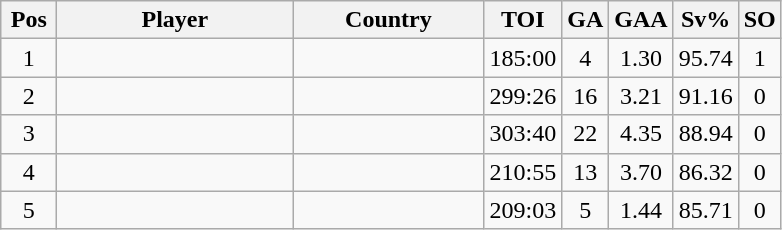<table class="wikitable sortable" style="text-align: center;">
<tr>
<th width=30>Pos</th>
<th width=150>Player</th>
<th width=120>Country</th>
<th width=20>TOI</th>
<th width=20>GA</th>
<th width=20>GAA</th>
<th width=20>Sv%</th>
<th width=20>SO</th>
</tr>
<tr>
<td>1</td>
<td align=left></td>
<td align=left></td>
<td>185:00</td>
<td>4</td>
<td>1.30</td>
<td>95.74</td>
<td>1</td>
</tr>
<tr>
<td>2</td>
<td align=left></td>
<td align=left></td>
<td>299:26</td>
<td>16</td>
<td>3.21</td>
<td>91.16</td>
<td>0</td>
</tr>
<tr>
<td>3</td>
<td align=left></td>
<td align=left></td>
<td>303:40</td>
<td>22</td>
<td>4.35</td>
<td>88.94</td>
<td>0</td>
</tr>
<tr>
<td>4</td>
<td align=left></td>
<td align=left></td>
<td>210:55</td>
<td>13</td>
<td>3.70</td>
<td>86.32</td>
<td>0</td>
</tr>
<tr>
<td>5</td>
<td align=left></td>
<td align=left></td>
<td>209:03</td>
<td>5</td>
<td>1.44</td>
<td>85.71</td>
<td>0</td>
</tr>
</table>
